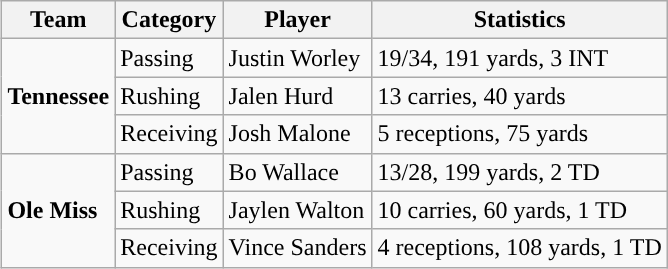<table class="wikitable" style="float: right;">
<tr>
<th>Team</th>
<th>Category</th>
<th>Player</th>
<th>Statistics</th>
</tr>
<tr>
<td rowspan=3><strong>Tennessee</strong></td>
<td>Passing</td>
<td>Justin Worley</td>
<td>19/34, 191 yards, 3 INT</td>
</tr>
<tr>
<td>Rushing</td>
<td>Jalen Hurd</td>
<td>13 carries, 40 yards</td>
</tr>
<tr>
<td>Receiving</td>
<td>Josh Malone</td>
<td>5 receptions, 75 yards</td>
</tr>
<tr>
<td rowspan=3><strong>Ole Miss</strong></td>
<td>Passing</td>
<td>Bo Wallace</td>
<td>13/28, 199 yards, 2 TD</td>
</tr>
<tr>
<td>Rushing</td>
<td>Jaylen Walton</td>
<td>10 carries, 60 yards, 1 TD</td>
</tr>
<tr>
<td>Receiving</td>
<td>Vince Sanders</td>
<td>4 receptions, 108 yards, 1 TD</td>
</tr>
</table>
